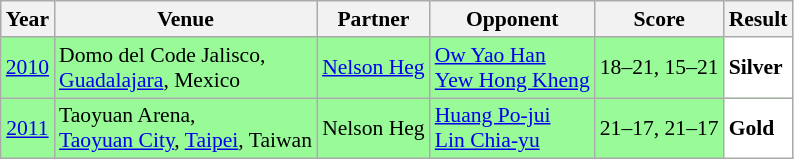<table class="sortable wikitable" style="font-size: 90%;">
<tr>
<th>Year</th>
<th>Venue</th>
<th>Partner</th>
<th>Opponent</th>
<th>Score</th>
<th>Result</th>
</tr>
<tr style="background:#98FB98">
<td align="center"><a href='#'>2010</a></td>
<td align="left">Domo del Code Jalisco,<br><a href='#'>Guadalajara</a>, Mexico</td>
<td align="left"> <a href='#'>Nelson Heg</a></td>
<td align="left"> <a href='#'>Ow Yao Han</a><br> <a href='#'>Yew Hong Kheng</a></td>
<td align="left">18–21, 15–21</td>
<td style="text-align:left; background:white"> <strong>Silver</strong></td>
</tr>
<tr style="background:#98FB98">
<td align="center"><a href='#'>2011</a></td>
<td align="left">Taoyuan Arena,<br><a href='#'>Taoyuan City</a>, <a href='#'>Taipei</a>, Taiwan</td>
<td align="left"> Nelson Heg</td>
<td align="left"> <a href='#'>Huang Po-jui</a><br> <a href='#'>Lin Chia-yu</a></td>
<td align="left">21–17, 21–17</td>
<td style="text-align:left; background:white"> <strong>Gold</strong></td>
</tr>
</table>
